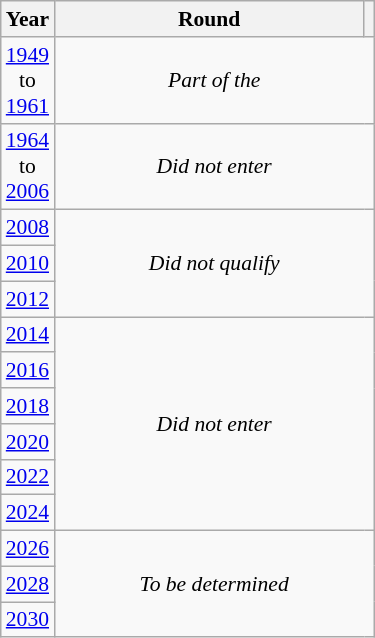<table class="wikitable" style="text-align: center; font-size:90%">
<tr>
<th>Year</th>
<th style="width:200px">Round</th>
<th></th>
</tr>
<tr>
<td><a href='#'>1949</a><br>to<br><a href='#'>1961</a></td>
<td colspan="2"><em>Part of the </em></td>
</tr>
<tr>
<td><a href='#'>1964</a><br>to<br><a href='#'>2006</a></td>
<td colspan="2"><em>Did not enter</em></td>
</tr>
<tr>
<td><a href='#'>2008</a></td>
<td colspan="2" rowspan="3"><em>Did not qualify</em></td>
</tr>
<tr>
<td><a href='#'>2010</a></td>
</tr>
<tr>
<td><a href='#'>2012</a></td>
</tr>
<tr>
<td><a href='#'>2014</a></td>
<td colspan="2" rowspan="6"><em>Did not enter</em></td>
</tr>
<tr>
<td><a href='#'>2016</a></td>
</tr>
<tr>
<td><a href='#'>2018</a></td>
</tr>
<tr>
<td><a href='#'>2020</a></td>
</tr>
<tr>
<td><a href='#'>2022</a></td>
</tr>
<tr>
<td><a href='#'>2024</a></td>
</tr>
<tr>
<td><a href='#'>2026</a></td>
<td colspan="2" rowspan="3"><em>To be determined</em></td>
</tr>
<tr>
<td><a href='#'>2028</a></td>
</tr>
<tr>
<td><a href='#'>2030</a></td>
</tr>
</table>
